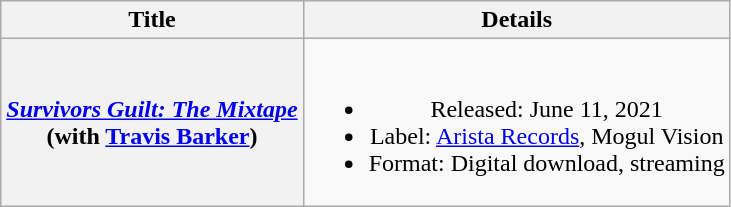<table class="wikitable plainrowheaders" style="text-align:center;">
<tr>
<th scope="col">Title</th>
<th scope="col">Details</th>
</tr>
<tr>
<th scope="row"><em><a href='#'>Survivors Guilt: The Mixtape</a></em><br><span>(with <a href='#'>Travis Barker</a>)</span></th>
<td><br><ul><li>Released: June 11, 2021</li><li>Label: <a href='#'>Arista Records</a>, Mogul Vision</li><li>Format: Digital download, streaming</li></ul></td>
</tr>
</table>
